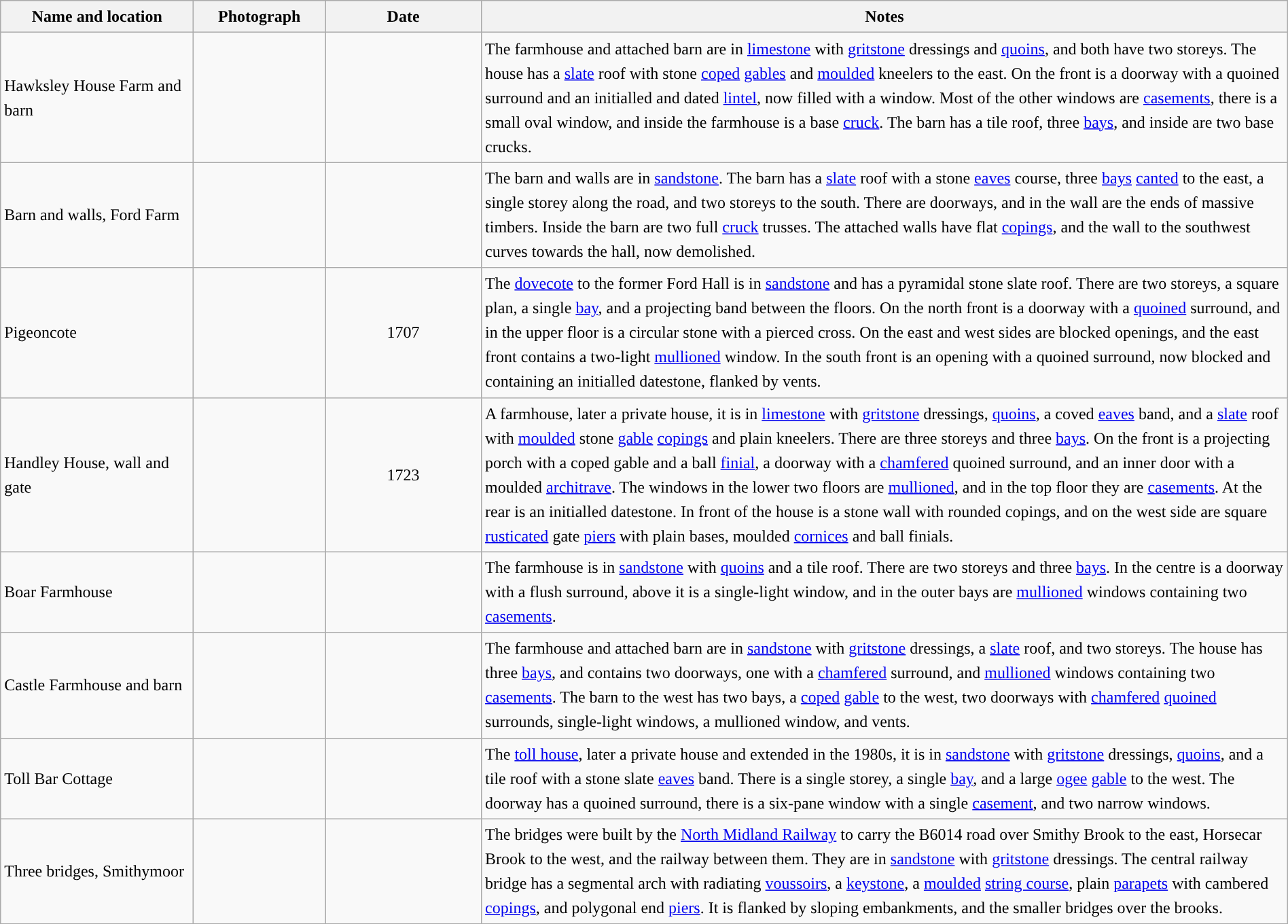<table class="wikitable sortable plainrowheaders" style="width:100%;border:0px;text-align:left;line-height:150%;">
<tr>
<th scope="col"  style="width:150px">Name and location</th>
<th scope="col"  style="width:100px" class="unsortable">Photograph</th>
<th scope="col"  style="width:120px">Date</th>
<th scope="col"  style="width:650px" class="unsortable">Notes</th>
</tr>
<tr>
<td>Hawksley House Farm and barn<br><small></small></td>
<td></td>
<td align="center"></td>
<td>The farmhouse and attached barn are in <a href='#'>limestone</a> with <a href='#'>gritstone</a> dressings and <a href='#'>quoins</a>, and both have two storeys.  The house has a <a href='#'>slate</a> roof with stone <a href='#'>coped</a> <a href='#'>gables</a> and <a href='#'>moulded</a> kneelers to the east.  On the front is a doorway with a quoined surround and an initialled and dated <a href='#'>lintel</a>, now filled with a window.  Most of the other windows are <a href='#'>casements</a>, there is a small oval window, and inside the farmhouse is a base <a href='#'>cruck</a>.  The barn has a tile roof, three <a href='#'>bays</a>, and inside are two base crucks.</td>
</tr>
<tr>
<td>Barn and walls, Ford Farm<br><small></small></td>
<td></td>
<td align="center"></td>
<td>The barn and walls are in <a href='#'>sandstone</a>.  The barn has a <a href='#'>slate</a> roof with a stone <a href='#'>eaves</a> course, three <a href='#'>bays</a> <a href='#'>canted</a> to the east, a single storey along the road, and two storeys to the south.  There are doorways, and in the wall are the ends of massive timbers.  Inside the barn are two full <a href='#'>cruck</a> trusses.  The attached walls have flat <a href='#'>copings</a>, and the wall to the southwest curves towards the hall, now demolished.</td>
</tr>
<tr>
<td>Pigeoncote<br><small></small></td>
<td></td>
<td align="center">1707</td>
<td>The <a href='#'>dovecote</a> to the former Ford Hall is in <a href='#'>sandstone</a> and has a pyramidal stone slate roof.  There are two storeys, a square plan, a single <a href='#'>bay</a>, and a projecting band between the floors.  On the north front is a doorway with a <a href='#'>quoined</a> surround, and in the upper floor is a circular stone with a pierced cross.  On the east and west sides are blocked openings, and the east front contains a two-light <a href='#'>mullioned</a> window.  In the south front is an opening with a quoined surround, now blocked and containing an initialled datestone, flanked by vents.</td>
</tr>
<tr>
<td>Handley House, wall and gate<br><small></small></td>
<td></td>
<td align="center">1723</td>
<td>A farmhouse, later a private house, it is in <a href='#'>limestone</a> with <a href='#'>gritstone</a> dressings, <a href='#'>quoins</a>, a coved <a href='#'>eaves</a> band, and a <a href='#'>slate</a> roof with <a href='#'>moulded</a> stone <a href='#'>gable</a> <a href='#'>copings</a> and plain kneelers.  There are three storeys and three <a href='#'>bays</a>.  On the front is a projecting porch with a coped gable and a ball <a href='#'>finial</a>, a doorway with a <a href='#'>chamfered</a> quoined surround, and an inner door with a moulded <a href='#'>architrave</a>.  The windows in the lower two floors are <a href='#'>mullioned</a>, and in the top floor they are <a href='#'>casements</a>.  At the rear is an initialled datestone.  In front of the house is a stone wall with rounded copings, and on the west side are square <a href='#'>rusticated</a> gate <a href='#'>piers</a> with plain bases, moulded <a href='#'>cornices</a> and ball finials.</td>
</tr>
<tr>
<td>Boar Farmhouse<br><small></small></td>
<td></td>
<td align="center"></td>
<td>The farmhouse is in <a href='#'>sandstone</a> with <a href='#'>quoins</a> and a tile roof.  There are two storeys and three <a href='#'>bays</a>.  In the centre is a doorway with a flush surround, above it is a single-light window, and in the outer bays are <a href='#'>mullioned</a> windows containing two <a href='#'>casements</a>.</td>
</tr>
<tr>
<td>Castle Farmhouse and barn<br><small></small></td>
<td></td>
<td align="center"></td>
<td>The farmhouse and attached barn are in <a href='#'>sandstone</a> with <a href='#'>gritstone</a> dressings, a <a href='#'>slate</a> roof, and two storeys.  The house has three <a href='#'>bays</a>, and contains two doorways, one with a <a href='#'>chamfered</a> surround, and <a href='#'>mullioned</a> windows containing two <a href='#'>casements</a>.  The barn to the west has two bays, a <a href='#'>coped</a> <a href='#'>gable</a> to the west, two doorways with <a href='#'>chamfered</a> <a href='#'>quoined</a> surrounds, single-light windows, a mullioned window, and vents.</td>
</tr>
<tr>
<td>Toll Bar Cottage<br><small></small></td>
<td></td>
<td align="center"></td>
<td>The <a href='#'>toll house</a>, later a private house and extended in the 1980s, it is in <a href='#'>sandstone</a> with <a href='#'>gritstone</a> dressings, <a href='#'>quoins</a>, and a tile roof with a stone slate <a href='#'>eaves</a> band.  There is a single storey, a single <a href='#'>bay</a>, and a large <a href='#'>ogee</a> <a href='#'>gable</a> to the west.  The doorway has a quoined surround, there is a six-pane window with a single <a href='#'>casement</a>, and two narrow windows.</td>
</tr>
<tr>
<td>Three bridges, Smithymoor<br><small></small></td>
<td></td>
<td align="center"></td>
<td>The bridges were built by the <a href='#'>North Midland Railway</a> to carry the B6014 road over Smithy Brook to the east, Horsecar Brook to the west, and the railway between them.  They are in <a href='#'>sandstone</a> with <a href='#'>gritstone</a> dressings.  The central railway bridge has a segmental arch with radiating <a href='#'>voussoirs</a>, a <a href='#'>keystone</a>, a <a href='#'>moulded</a> <a href='#'>string course</a>, plain <a href='#'>parapets</a> with cambered <a href='#'>copings</a>, and polygonal end <a href='#'>piers</a>.  It is flanked by sloping embankments, and the smaller bridges over the brooks.</td>
</tr>
<tr>
</tr>
</table>
